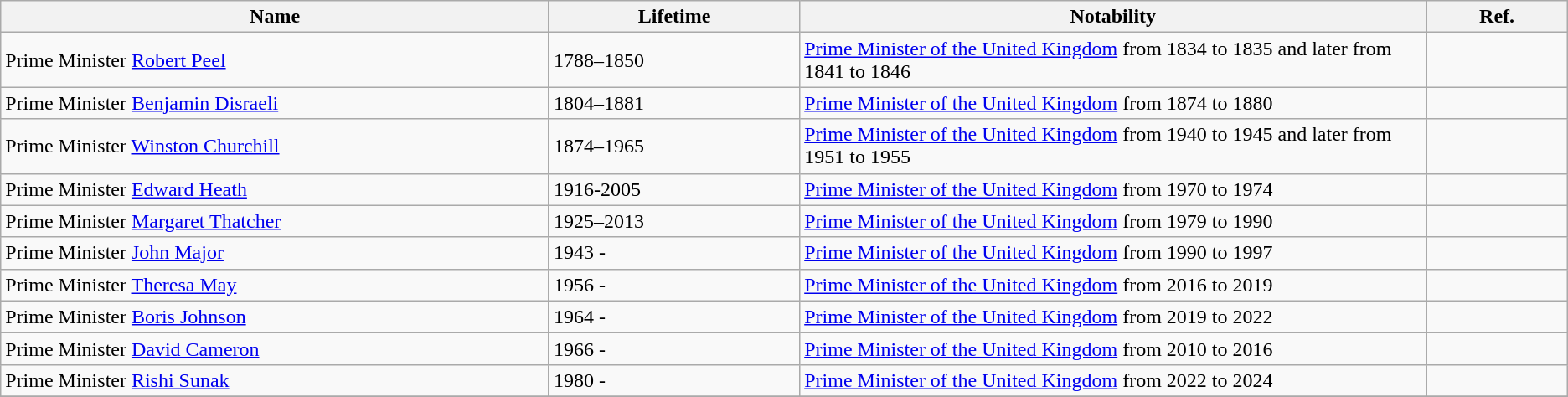<table class="wikitable sortable">
<tr>
<th width="35%">Name</th>
<th width="16%">Lifetime</th>
<th width="40%">Notability</th>
<th class="unsortable" width="17%">Ref.</th>
</tr>
<tr>
<td>Prime Minister <a href='#'>Robert Peel</a></td>
<td>1788–1850</td>
<td><a href='#'>Prime Minister of the United Kingdom</a> from 1834 to 1835 and later from 1841 to 1846</td>
<td></td>
</tr>
<tr>
<td>Prime Minister <a href='#'>Benjamin Disraeli</a></td>
<td>1804–1881</td>
<td><a href='#'>Prime Minister of the United Kingdom</a> from 1874 to 1880</td>
<td></td>
</tr>
<tr>
<td>Prime Minister <a href='#'>Winston Churchill</a></td>
<td>1874–1965</td>
<td><a href='#'>Prime Minister of the United Kingdom</a> from 1940 to 1945 and later from 1951 to 1955</td>
<td></td>
</tr>
<tr>
<td>Prime Minister <a href='#'>Edward Heath</a></td>
<td>1916-2005</td>
<td><a href='#'>Prime Minister of the United Kingdom</a> from 1970 to 1974</td>
<td></td>
</tr>
<tr>
<td>Prime Minister <a href='#'>Margaret Thatcher</a></td>
<td>1925–2013</td>
<td><a href='#'>Prime Minister of the United Kingdom</a> from 1979 to 1990</td>
<td></td>
</tr>
<tr>
<td>Prime Minister <a href='#'>John Major</a></td>
<td>1943 -</td>
<td><a href='#'>Prime Minister of the United Kingdom</a> from 1990 to 1997</td>
<td></td>
</tr>
<tr>
<td>Prime Minister <a href='#'>Theresa May</a></td>
<td>1956 -</td>
<td><a href='#'>Prime Minister of the United Kingdom</a> from 2016 to 2019</td>
<td></td>
</tr>
<tr>
<td>Prime Minister <a href='#'>Boris Johnson</a></td>
<td>1964 -</td>
<td><a href='#'>Prime Minister of the United Kingdom</a> from 2019 to 2022</td>
<td></td>
</tr>
<tr>
<td>Prime Minister <a href='#'>David Cameron</a></td>
<td>1966 -</td>
<td><a href='#'>Prime Minister of the United Kingdom</a> from 2010 to 2016</td>
<td></td>
</tr>
<tr>
<td>Prime Minister <a href='#'>Rishi Sunak</a></td>
<td>1980 -</td>
<td><a href='#'>Prime Minister of the United Kingdom</a> from 2022 to 2024</td>
<td></td>
</tr>
<tr>
</tr>
</table>
